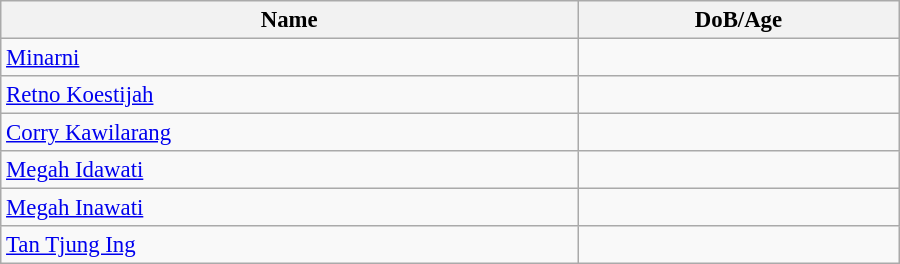<table class="wikitable" style="width:600px; font-size:95%;">
<tr>
<th align="left">Name</th>
<th align="left">DoB/Age</th>
</tr>
<tr>
<td align="left"><a href='#'>Minarni</a></td>
<td align="left"></td>
</tr>
<tr>
<td align="left"><a href='#'>Retno Koestijah</a></td>
<td align="left"></td>
</tr>
<tr>
<td align="left"><a href='#'>Corry Kawilarang</a></td>
<td align="left"></td>
</tr>
<tr>
<td align="left"><a href='#'>Megah Idawati</a></td>
<td align="left"></td>
</tr>
<tr>
<td align="left"><a href='#'>Megah Inawati</a></td>
<td align="left"></td>
</tr>
<tr>
<td align="left"><a href='#'>Tan Tjung Ing</a></td>
<td align="left"></td>
</tr>
</table>
